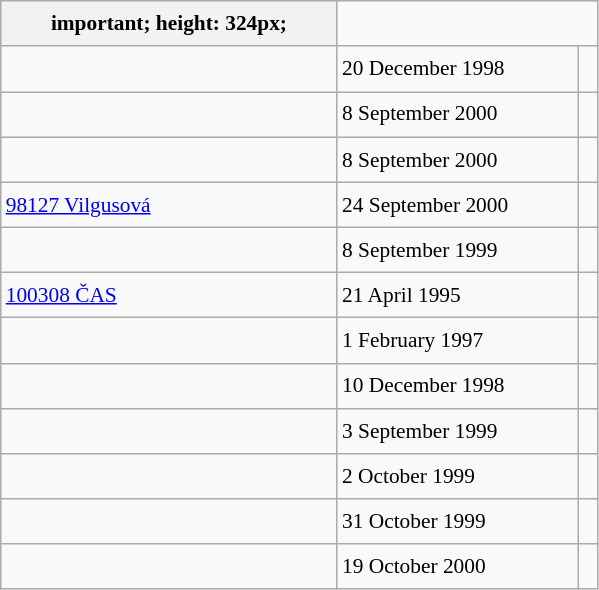<table class="wikitable" style="font-size: 89%; float: left; width: 28em; margin-right: 1em; line-height: 1.65em">
<tr>
<th>important; height: 324px;</th>
</tr>
<tr>
<td></td>
<td>20 December 1998</td>
<td> </td>
</tr>
<tr>
<td></td>
<td>8 September 2000</td>
<td></td>
</tr>
<tr>
<td></td>
<td>8 September 2000</td>
<td></td>
</tr>
<tr>
<td><a href='#'>98127 Vilgusová</a></td>
<td>24 September 2000</td>
<td> </td>
</tr>
<tr>
<td></td>
<td>8 September 1999</td>
<td></td>
</tr>
<tr>
<td><a href='#'>100308 ČAS</a></td>
<td>21 April 1995</td>
<td> </td>
</tr>
<tr>
<td></td>
<td>1 February 1997</td>
<td></td>
</tr>
<tr>
<td></td>
<td>10 December 1998</td>
<td></td>
</tr>
<tr>
<td></td>
<td>3 September 1999</td>
<td></td>
</tr>
<tr>
<td></td>
<td>2 October 1999</td>
<td></td>
</tr>
<tr>
<td></td>
<td>31 October 1999</td>
<td></td>
</tr>
<tr>
<td></td>
<td>19 October 2000</td>
<td></td>
</tr>
</table>
